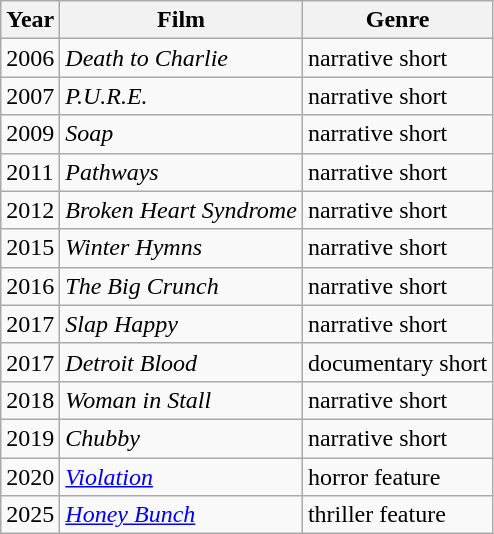<table class="wikitable"|->
<tr>
<th>Year</th>
<th>Film</th>
<th>Genre</th>
</tr>
<tr>
<td>2006</td>
<td><em>Death to Charlie</em></td>
<td>narrative short</td>
</tr>
<tr>
<td>2007</td>
<td><em>P.U.R.E.</em></td>
<td>narrative short</td>
</tr>
<tr>
<td>2009</td>
<td><em>Soap</em></td>
<td>narrative short</td>
</tr>
<tr>
<td>2011</td>
<td><em>Pathways</em></td>
<td>narrative short</td>
</tr>
<tr>
<td>2012</td>
<td><em>Broken Heart Syndrome</em></td>
<td>narrative short</td>
</tr>
<tr>
<td>2015</td>
<td><em>Winter Hymns</em></td>
<td>narrative short</td>
</tr>
<tr>
<td>2016</td>
<td><em>The Big Crunch</em></td>
<td>narrative short</td>
</tr>
<tr>
<td>2017</td>
<td><em>Slap Happy</em></td>
<td>narrative short</td>
</tr>
<tr>
<td>2017</td>
<td><em>Detroit Blood</em></td>
<td>documentary short</td>
</tr>
<tr>
<td>2018</td>
<td><em>Woman in Stall</em></td>
<td>narrative short</td>
</tr>
<tr>
<td>2019</td>
<td><em>Chubby</em></td>
<td>narrative short</td>
</tr>
<tr>
<td>2020</td>
<td><em><a href='#'>Violation</a></em></td>
<td>horror feature</td>
</tr>
<tr>
<td>2025</td>
<td><em><a href='#'>Honey Bunch</a></em></td>
<td>thriller feature</td>
</tr>
</table>
